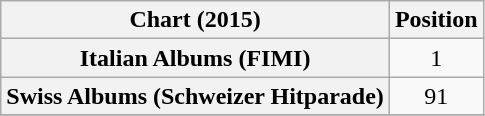<table class="wikitable sortable plainrowheaders" style="text-align:center;">
<tr>
<th>Chart (2015)</th>
<th>Position</th>
</tr>
<tr>
<th scope="row">Italian Albums (FIMI)</th>
<td>1</td>
</tr>
<tr>
<th scope="row">Swiss Albums (Schweizer Hitparade)</th>
<td>91</td>
</tr>
<tr>
</tr>
</table>
